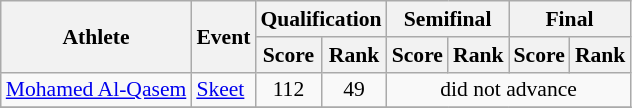<table class="wikitable" style="font-size:90%">
<tr>
<th rowspan="2">Athlete</th>
<th rowspan="2">Event</th>
<th colspan="2">Qualification</th>
<th colspan="2">Semifinal</th>
<th colspan="2">Final</th>
</tr>
<tr>
<th>Score</th>
<th>Rank</th>
<th>Score</th>
<th>Rank</th>
<th>Score</th>
<th>Rank</th>
</tr>
<tr>
<td rowspan=1><a href='#'>Mohamed Al-Qasem</a></td>
<td><a href='#'>Skeet</a></td>
<td align="center">112</td>
<td align="center">49</td>
<td colspan="4"  align="center">did not advance</td>
</tr>
<tr>
</tr>
</table>
